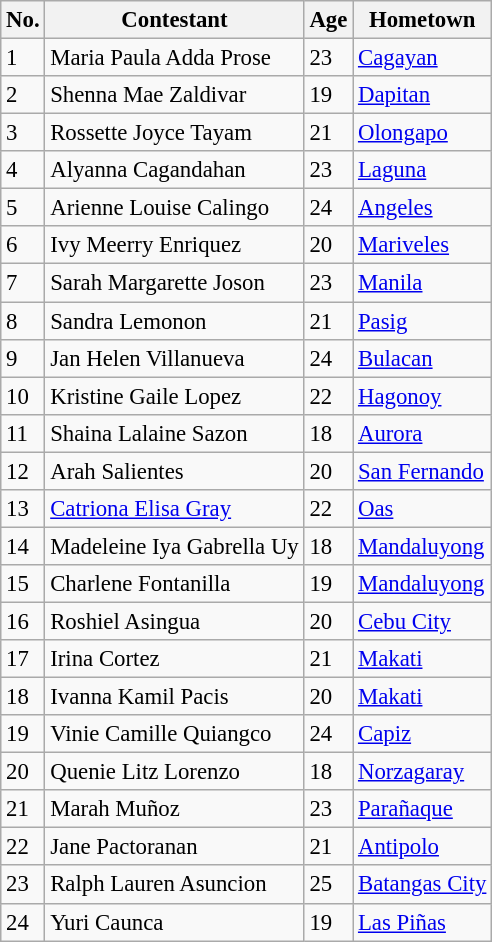<table class="wikitable sortable" style="font-size: 95%;">
<tr>
<th>No.</th>
<th>Contestant</th>
<th>Age</th>
<th>Hometown</th>
</tr>
<tr>
<td>1</td>
<td>Maria Paula Adda Prose</td>
<td>23</td>
<td><a href='#'>Cagayan</a></td>
</tr>
<tr>
<td>2</td>
<td>Shenna Mae Zaldivar</td>
<td>19</td>
<td><a href='#'>Dapitan</a></td>
</tr>
<tr>
<td>3</td>
<td>Rossette Joyce Tayam</td>
<td>21</td>
<td><a href='#'>Olongapo</a></td>
</tr>
<tr>
<td>4</td>
<td>Alyanna Cagandahan</td>
<td>23</td>
<td><a href='#'>Laguna</a></td>
</tr>
<tr>
<td>5</td>
<td>Arienne Louise Calingo</td>
<td>24</td>
<td><a href='#'>Angeles</a></td>
</tr>
<tr>
<td>6</td>
<td>Ivy Meerry Enriquez</td>
<td>20</td>
<td><a href='#'>Mariveles</a></td>
</tr>
<tr>
<td>7</td>
<td>Sarah Margarette Joson</td>
<td>23</td>
<td><a href='#'>Manila</a></td>
</tr>
<tr>
<td>8</td>
<td>Sandra Lemonon</td>
<td>21</td>
<td><a href='#'>Pasig</a></td>
</tr>
<tr>
<td>9</td>
<td>Jan Helen Villanueva</td>
<td>24</td>
<td><a href='#'>Bulacan</a></td>
</tr>
<tr>
<td>10</td>
<td>Kristine Gaile Lopez</td>
<td>22</td>
<td><a href='#'>Hagonoy</a></td>
</tr>
<tr>
<td>11</td>
<td>Shaina Lalaine Sazon</td>
<td>18</td>
<td><a href='#'>Aurora</a></td>
</tr>
<tr>
<td>12</td>
<td>Arah Salientes</td>
<td>20</td>
<td><a href='#'>San Fernando</a></td>
</tr>
<tr>
<td>13</td>
<td><a href='#'>Catriona Elisa Gray</a></td>
<td>22</td>
<td><a href='#'>Oas</a></td>
</tr>
<tr>
<td>14</td>
<td>Madeleine Iya Gabrella Uy</td>
<td>18</td>
<td><a href='#'>Mandaluyong</a></td>
</tr>
<tr>
<td>15</td>
<td>Charlene Fontanilla</td>
<td>19</td>
<td><a href='#'>Mandaluyong</a></td>
</tr>
<tr>
<td>16</td>
<td>Roshiel Asingua</td>
<td>20</td>
<td><a href='#'>Cebu City</a></td>
</tr>
<tr>
<td>17</td>
<td>Irina Cortez</td>
<td>21</td>
<td><a href='#'>Makati</a></td>
</tr>
<tr>
<td>18</td>
<td>Ivanna Kamil Pacis</td>
<td>20</td>
<td><a href='#'>Makati</a></td>
</tr>
<tr>
<td>19</td>
<td>Vinie Camille Quiangco</td>
<td>24</td>
<td><a href='#'>Capiz</a></td>
</tr>
<tr>
<td>20</td>
<td>Quenie Litz Lorenzo</td>
<td>18</td>
<td><a href='#'>Norzagaray</a></td>
</tr>
<tr>
<td>21</td>
<td>Marah Muñoz</td>
<td>23</td>
<td><a href='#'>Parañaque</a></td>
</tr>
<tr>
<td>22</td>
<td>Jane Pactoranan</td>
<td>21</td>
<td><a href='#'>Antipolo</a></td>
</tr>
<tr>
<td>23</td>
<td>Ralph Lauren Asuncion</td>
<td>25</td>
<td><a href='#'>Batangas City</a></td>
</tr>
<tr>
<td>24</td>
<td>Yuri Caunca</td>
<td>19</td>
<td><a href='#'>Las Piñas</a></td>
</tr>
</table>
